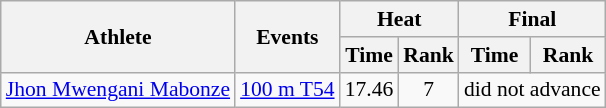<table class=wikitable style="font-size:90%">
<tr>
<th rowspan="2">Athlete</th>
<th rowspan="2">Events</th>
<th colspan="2">Heat</th>
<th colspan="2">Final</th>
</tr>
<tr>
<th>Time</th>
<th>Rank</th>
<th>Time</th>
<th>Rank</th>
</tr>
<tr align=center>
<td align=left><a href='#'>Jhon Mwengani Mabonze</a></td>
<td align=left><a href='#'>100 m T54</a></td>
<td>17.46</td>
<td>7</td>
<td colspan=2>did not advance</td>
</tr>
</table>
